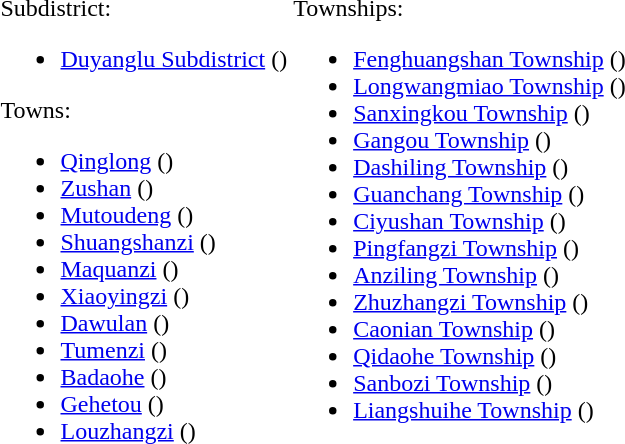<table>
<tr>
<td valign=top><br>Subdistrict:<ul><li><a href='#'>Duyanglu Subdistrict</a> ()</li></ul>Towns:<ul><li><a href='#'>Qinglong</a> ()</li><li><a href='#'>Zushan</a> ()</li><li><a href='#'>Mutoudeng</a> ()</li><li><a href='#'>Shuangshanzi</a> ()</li><li><a href='#'>Maquanzi</a> ()</li><li><a href='#'>Xiaoyingzi</a> ()</li><li><a href='#'>Dawulan</a> ()</li><li><a href='#'>Tumenzi</a> ()</li><li><a href='#'>Badaohe</a> ()</li><li><a href='#'>Gehetou</a> ()</li><li><a href='#'>Louzhangzi</a> ()</li></ul></td>
<td valign=top><br>Townships:<ul><li><a href='#'>Fenghuangshan Township</a> ()</li><li><a href='#'>Longwangmiao Township</a> ()</li><li><a href='#'>Sanxingkou Township</a> ()</li><li><a href='#'>Gangou Township</a> ()</li><li><a href='#'>Dashiling Township</a> ()</li><li><a href='#'>Guanchang Township</a> ()</li><li><a href='#'>Ciyushan Township</a> ()</li><li><a href='#'>Pingfangzi Township</a> ()</li><li><a href='#'>Anziling Township</a> ()</li><li><a href='#'>Zhuzhangzi Township</a> ()</li><li><a href='#'>Caonian Township</a> ()</li><li><a href='#'>Qidaohe Township</a> ()</li><li><a href='#'>Sanbozi Township</a> ()</li><li><a href='#'>Liangshuihe Township</a> ()</li></ul></td>
</tr>
</table>
